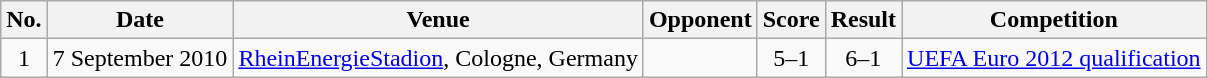<table class="wikitable">
<tr>
<th scope="col">No.</th>
<th scope="col">Date</th>
<th scope="col">Venue</th>
<th scope="col">Opponent</th>
<th scope="col">Score</th>
<th scope="col">Result</th>
<th scope="col">Competition</th>
</tr>
<tr>
<td align="center">1</td>
<td>7 September 2010</td>
<td><a href='#'>RheinEnergieStadion</a>, Cologne, Germany</td>
<td></td>
<td align="center">5–1</td>
<td align="center">6–1</td>
<td><a href='#'>UEFA Euro 2012 qualification</a></td>
</tr>
</table>
